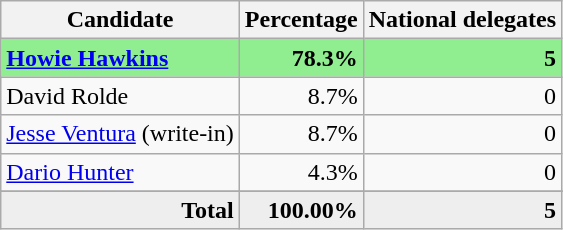<table class="wikitable" style="text-align:right;">
<tr>
<th>Candidate</th>
<th>Percentage</th>
<th>National delegates</th>
</tr>
<tr style="background:lightgreen;">
<td style="text-align:left;"><strong><a href='#'>Howie Hawkins</a></strong></td>
<td><strong>78.3%</strong></td>
<td><strong>5</strong></td>
</tr>
<tr>
<td style="text-align:left;">David Rolde</td>
<td>8.7%</td>
<td>0</td>
</tr>
<tr>
<td style="text-align:left;"><a href='#'>Jesse Ventura</a> (write-in)</td>
<td>8.7%</td>
<td>0</td>
</tr>
<tr>
<td style="text-align:left;"><a href='#'>Dario Hunter</a></td>
<td>4.3%</td>
<td>0</td>
</tr>
<tr>
</tr>
<tr style="background:#eee;">
<td style="margin-right:0.50px"><strong>Total</strong></td>
<td style="margin-right:0.50px"><strong>100.00%</strong></td>
<td style="margin-right:0.50px"><strong>5</strong></td>
</tr>
</table>
